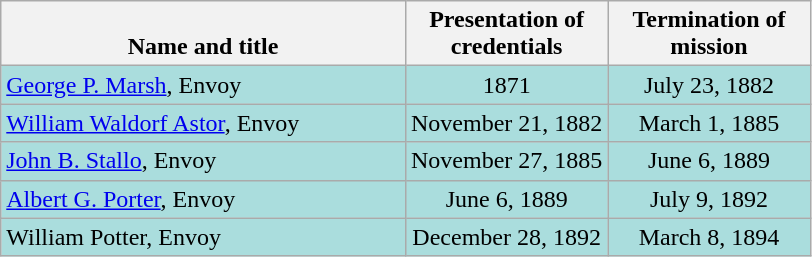<table class=wikitable>
<tr>
<th align=center valign=bottom width="50%">Name and title</th>
<th valign=bottom width="25%">Presentation of<br>credentials</th>
<th valign=bottom width="25%">Termination of<br>mission</th>
</tr>
<tr bgcolor="#aadddd">
<td><a href='#'>George P. Marsh</a>, Envoy</td>
<td align=center>1871</td>
<td align=center>July 23, 1882</td>
</tr>
<tr bgcolor="#aadddd">
<td><a href='#'>William Waldorf Astor</a>, Envoy</td>
<td align=center>November 21, 1882</td>
<td align=center>March 1, 1885</td>
</tr>
<tr bgcolor="#aadddd">
<td><a href='#'>John B. Stallo</a>, Envoy</td>
<td align=center>November 27, 1885</td>
<td align=center>June 6, 1889</td>
</tr>
<tr bgcolor="#aadddd">
<td><a href='#'>Albert G. Porter</a>, Envoy</td>
<td align=center>June 6, 1889</td>
<td align=center>July 9, 1892</td>
</tr>
<tr bgcolor="#aadddd">
<td>William Potter, Envoy</td>
<td align=center>December 28, 1892</td>
<td align=center>March 8, 1894</td>
</tr>
</table>
